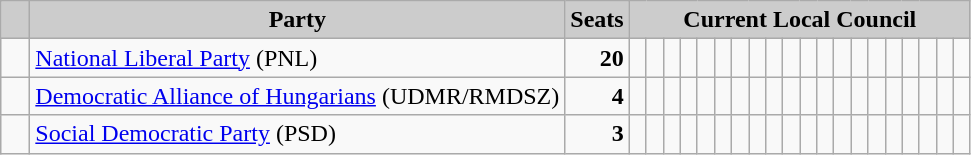<table class="wikitable">
<tr>
<th style="background:#ccc">   </th>
<th style="background:#ccc">Party</th>
<th style="background:#ccc">Seats</th>
<th style="background:#ccc" colspan="20">Current Local Council</th>
</tr>
<tr>
<td>  </td>
<td><a href='#'>National Liberal Party</a> (PNL)</td>
<td style="text-align: right"><strong>20</strong></td>
<td>  </td>
<td>  </td>
<td>  </td>
<td>  </td>
<td>  </td>
<td>  </td>
<td>  </td>
<td>  </td>
<td>  </td>
<td>  </td>
<td>  </td>
<td>  </td>
<td>  </td>
<td>  </td>
<td>  </td>
<td>  </td>
<td>  </td>
<td>  </td>
<td>  </td>
<td>  </td>
</tr>
<tr>
<td>  </td>
<td><a href='#'>Democratic Alliance of Hungarians</a> (UDMR/RMDSZ)</td>
<td style="text-align: right"><strong>4</strong></td>
<td>  </td>
<td>  </td>
<td>  </td>
<td>  </td>
<td> </td>
<td> </td>
<td> </td>
<td> </td>
<td> </td>
<td> </td>
<td> </td>
<td> </td>
<td> </td>
<td> </td>
<td> </td>
<td> </td>
<td> </td>
<td> </td>
<td> </td>
<td> </td>
</tr>
<tr>
<td>  </td>
<td><a href='#'>Social Democratic Party</a> (PSD)</td>
<td style="text-align: right"><strong>3</strong></td>
<td>  </td>
<td>  </td>
<td>  </td>
<td> </td>
<td> </td>
<td> </td>
<td> </td>
<td> </td>
<td> </td>
<td> </td>
<td> </td>
<td> </td>
<td> </td>
<td> </td>
<td> </td>
<td> </td>
<td> </td>
<td> </td>
<td> </td>
<td> </td>
</tr>
</table>
